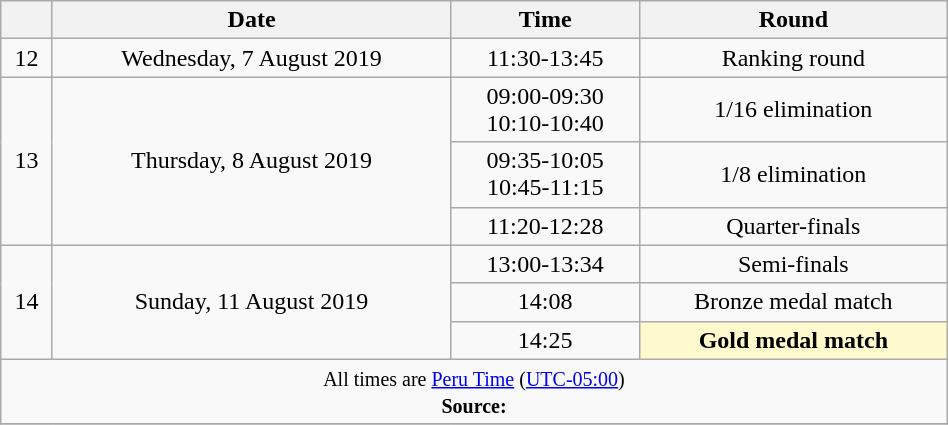<table class="wikitable" style="text-align:center;" width=50%>
<tr>
<th></th>
<th>Date</th>
<th>Time</th>
<th>Round</th>
</tr>
<tr>
<td>12</td>
<td>Wednesday, 7 August 2019</td>
<td>11:30-13:45</td>
<td>Ranking round</td>
</tr>
<tr>
<td rowspan="3">13</td>
<td rowspan="3">Thursday, 8 August 2019</td>
<td>09:00-09:30 <br> 10:10-10:40</td>
<td>1/16 elimination</td>
</tr>
<tr>
<td>09:35-10:05 <br> 10:45-11:15</td>
<td>1/8 elimination</td>
</tr>
<tr>
<td>11:20-12:28</td>
<td>Quarter-finals</td>
</tr>
<tr>
<td rowspan="3">14</td>
<td rowspan="3">Sunday, 11 August 2019</td>
<td>13:00-13:34</td>
<td>Semi-finals</td>
</tr>
<tr>
<td>14:08</td>
<td>Bronze medal match</td>
</tr>
<tr>
<td>14:25</td>
<td bgcolor="lemonchiffon"><strong>Gold medal match</strong></td>
</tr>
<tr>
<td colspan="4"><small>All times are <a href='#'>Peru Time</a> (<a href='#'>UTC-05:00</a>) <br> <strong>Source:</strong></small></td>
</tr>
<tr>
</tr>
</table>
